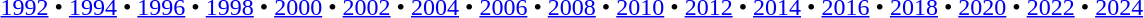<table id=toc class=toc summary=Contents>
<tr>
<td align=center><br><a href='#'>1992</a> • <a href='#'>1994</a> • <a href='#'>1996</a> • <a href='#'>1998</a> • <a href='#'>2000</a> • <a href='#'>2002</a> • <a href='#'>2004</a> • <a href='#'>2006</a> • <a href='#'>2008</a> • <a href='#'>2010</a> • <a href='#'>2012</a> • <a href='#'>2014</a> • <a href='#'>2016</a> • <a href='#'>2018</a> • <a href='#'>2020</a> • <a href='#'>2022</a> • <a href='#'>2024</a></td>
</tr>
</table>
